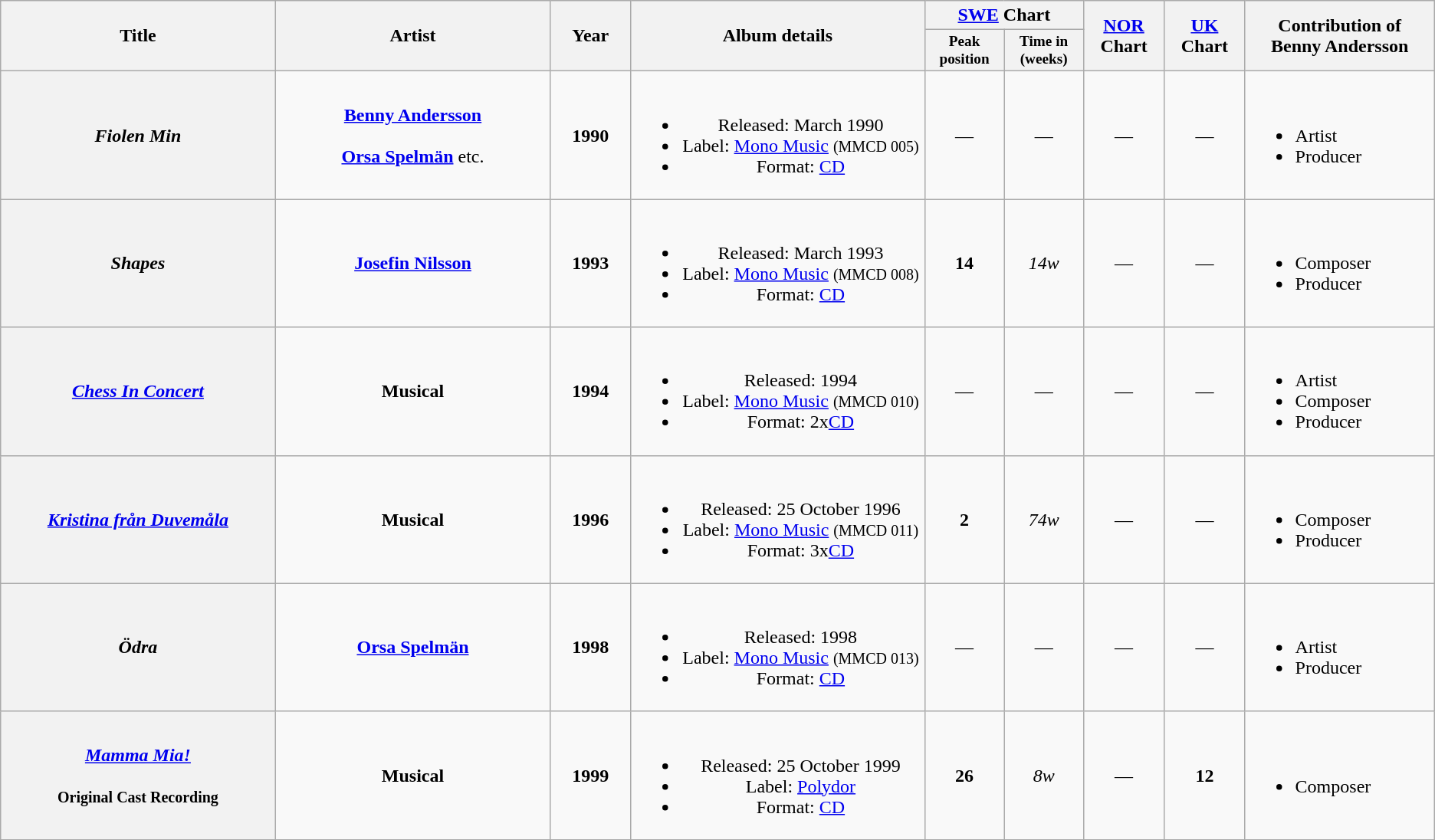<table class="wikitable plainrowheaders" style="text-align:center;" border="1">
<tr>
<th scope="col" rowspan="2" style="width:15em;">Title</th>
<th scope="col" rowspan="2" style="width:15em;">Artist</th>
<th scope="col" rowspan="2" style="width:4em;">Year</th>
<th scope="col" rowspan="2" style="width:16em;">Album details</th>
<th scope="col" colspan="2"><a href='#'>SWE</a> Chart</th>
<th scope="col" rowspan="2" style="width:4em;"><a href='#'>NOR</a><br>Chart</th>
<th scope="col" rowspan="2" style="width:4em;"><a href='#'>UK</a><br>Chart</th>
<th scope="col" rowspan="2" style="width:10em;">Contribution of<br>Benny Andersson</th>
</tr>
<tr>
<th scope="col" style="width:5em;font-size:80%;">Peak position</th>
<th scope="col" style="width:5em;font-size:80%;">Time in<br>(weeks)</th>
</tr>
<tr>
<th scope="row"><em>Fiolen Min</em></th>
<td><strong><a href='#'>Benny Andersson</a></strong><br><br><strong><a href='#'>Orsa Spelmän</a></strong> etc.</td>
<td><strong>1990</strong></td>
<td><br><ul><li>Released: March 1990</li><li>Label: <a href='#'>Mono Music</a> <small>(MMCD 005)</small></li><li>Format: <a href='#'>CD</a></li></ul></td>
<td>—</td>
<td>—</td>
<td>—</td>
<td>—</td>
<td style="text-align:left;"><br><ul><li>Artist</li><li>Producer</li></ul></td>
</tr>
<tr>
<th scope="row"><em>Shapes</em></th>
<td><strong><a href='#'>Josefin Nilsson</a></strong></td>
<td><strong>1993</strong></td>
<td><br><ul><li>Released: March 1993</li><li>Label: <a href='#'>Mono Music</a> <small>(MMCD 008)</small></li><li>Format: <a href='#'>CD</a></li></ul></td>
<td><strong>14</strong></td>
<td><em>14w</em></td>
<td>—</td>
<td>—</td>
<td style="text-align:left;"><br><ul><li>Composer</li><li>Producer</li></ul></td>
</tr>
<tr>
<th scope="row"><em><a href='#'>Chess In Concert</a></em></th>
<td><strong>Musical</strong></td>
<td><strong>1994</strong></td>
<td><br><ul><li>Released: 1994</li><li>Label: <a href='#'>Mono Music</a> <small>(MMCD 010)</small></li><li>Format: 2x<a href='#'>CD</a></li></ul></td>
<td>—</td>
<td>—</td>
<td>—</td>
<td>—</td>
<td style="text-align:left;"><br><ul><li>Artist</li><li>Composer</li><li>Producer</li></ul></td>
</tr>
<tr>
<th scope="row"><em><a href='#'>Kristina från Duvemåla</a></em></th>
<td><strong>Musical</strong></td>
<td><strong>1996</strong></td>
<td><br><ul><li>Released: 25 October 1996</li><li>Label: <a href='#'>Mono Music</a> <small>(MMCD 011)</small></li><li>Format: 3x<a href='#'>CD</a></li></ul></td>
<td><strong>2</strong></td>
<td><em>74w</em></td>
<td>—</td>
<td>—</td>
<td style="text-align:left;"><br><ul><li>Composer</li><li>Producer</li></ul></td>
</tr>
<tr>
<th scope="row"><em>Ödra</em></th>
<td><strong><a href='#'>Orsa Spelmän</a></strong></td>
<td><strong>1998</strong></td>
<td><br><ul><li>Released: 1998</li><li>Label: <a href='#'>Mono Music</a> <small>(MMCD 013)</small></li><li>Format: <a href='#'>CD</a></li></ul></td>
<td>—</td>
<td>—</td>
<td>—</td>
<td>—</td>
<td style="text-align:left;"><br><ul><li>Artist</li><li>Producer</li></ul></td>
</tr>
<tr>
<th scope="row"><em><a href='#'>Mamma Mia!</a></em><br><br><small><strong>Original Cast Recording</strong></small></th>
<td><strong>Musical</strong></td>
<td><strong>1999</strong></td>
<td><br><ul><li>Released: 25 October 1999</li><li>Label: <a href='#'>Polydor</a></li><li>Format: <a href='#'>CD</a></li></ul></td>
<td><strong>26</strong></td>
<td><em>8w</em></td>
<td>—</td>
<td><strong>12</strong></td>
<td style="text-align:left;"><br><ul><li>Composer</li></ul></td>
</tr>
<tr>
</tr>
</table>
